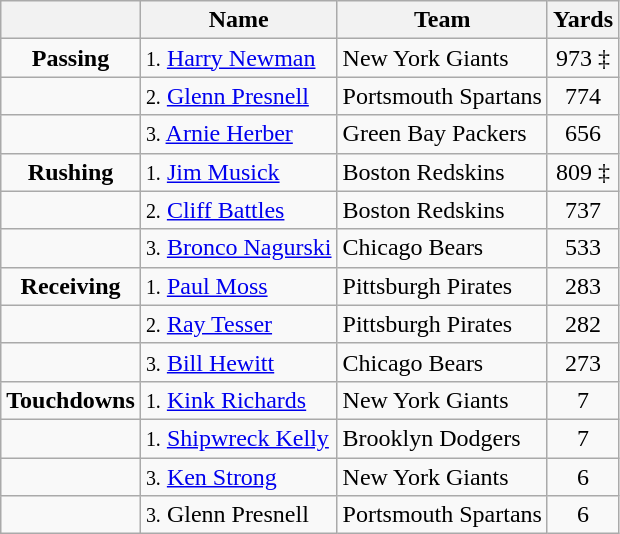<table class="wikitable">
<tr>
<th></th>
<th>Name</th>
<th>Team</th>
<th>Yards</th>
</tr>
<tr align="center">
<td><strong>Passing</strong></td>
<td style="text-align:left;"><small>1.</small> <a href='#'>Harry Newman</a></td>
<td style="text-align:left;">New York Giants</td>
<td>973 ‡</td>
</tr>
<tr align="center">
<td></td>
<td style="text-align:left;"><small>2.</small> <a href='#'>Glenn Presnell</a></td>
<td style="text-align:left;">Portsmouth Spartans</td>
<td>774</td>
</tr>
<tr align="center">
<td></td>
<td style="text-align:left;"><small>3.</small> <a href='#'>Arnie Herber</a></td>
<td style="text-align:left;">Green Bay Packers</td>
<td>656</td>
</tr>
<tr align="center">
<td><strong>Rushing</strong></td>
<td style="text-align:left;"><small>1.</small> <a href='#'>Jim Musick</a></td>
<td style="text-align:left;">Boston Redskins</td>
<td>809 ‡</td>
</tr>
<tr align="center">
<td></td>
<td style="text-align:left;"><small>2.</small> <a href='#'>Cliff Battles</a></td>
<td style="text-align:left;">Boston Redskins</td>
<td>737</td>
</tr>
<tr align="center">
<td></td>
<td style="text-align:left;"><small>3.</small> <a href='#'>Bronco Nagurski</a></td>
<td style="text-align:left;">Chicago Bears</td>
<td>533</td>
</tr>
<tr align="center">
<td><strong>Receiving</strong></td>
<td style="text-align:left;"><small>1.</small> <a href='#'>Paul Moss</a></td>
<td style="text-align:left;">Pittsburgh Pirates</td>
<td>283</td>
</tr>
<tr align="center">
<td></td>
<td style="text-align:left;"><small>2.</small> <a href='#'>Ray Tesser</a></td>
<td style="text-align:left;">Pittsburgh Pirates</td>
<td>282</td>
</tr>
<tr align="center">
<td></td>
<td style="text-align:left;"><small>3.</small> <a href='#'>Bill Hewitt</a></td>
<td style="text-align:left;">Chicago Bears</td>
<td>273</td>
</tr>
<tr align="center">
<td><strong>Touchdowns</strong></td>
<td style="text-align:left;"><small>1.</small> <a href='#'>Kink Richards</a></td>
<td style="text-align:left;">New York Giants</td>
<td>7</td>
</tr>
<tr align="center">
<td></td>
<td style="text-align:left;"><small>1.</small> <a href='#'>Shipwreck Kelly</a></td>
<td style="text-align:left;">Brooklyn Dodgers</td>
<td>7</td>
</tr>
<tr align="center">
<td></td>
<td style="text-align:left;"><small>3.</small> <a href='#'>Ken Strong</a></td>
<td style="text-align:left;">New York Giants</td>
<td>6</td>
</tr>
<tr align="center">
<td></td>
<td style="text-align:left;"><small>3.</small> Glenn Presnell</td>
<td style="text-align:left;">Portsmouth Spartans</td>
<td>6</td>
</tr>
</table>
